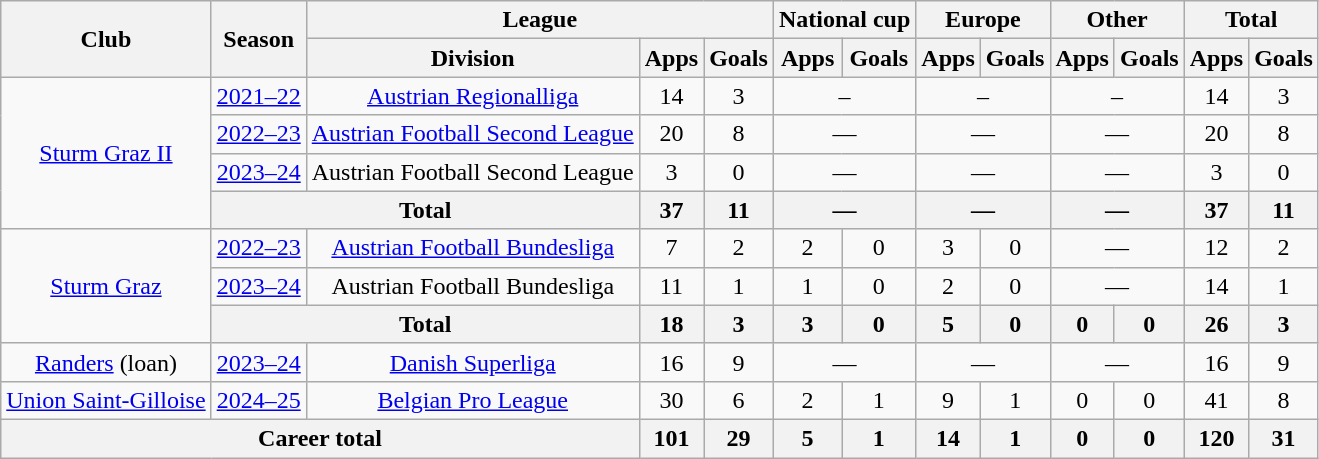<table class="wikitable" style="text-align:center">
<tr>
<th rowspan=2>Club</th>
<th rowspan=2>Season</th>
<th colspan=3>League</th>
<th colspan=2>National cup</th>
<th colspan=2>Europe</th>
<th colspan=2>Other</th>
<th colspan=2>Total</th>
</tr>
<tr>
<th>Division</th>
<th>Apps</th>
<th>Goals</th>
<th>Apps</th>
<th>Goals</th>
<th>Apps</th>
<th>Goals</th>
<th>Apps</th>
<th>Goals</th>
<th>Apps</th>
<th>Goals</th>
</tr>
<tr>
<td rowspan="4"><a href='#'>Sturm Graz II</a></td>
<td><a href='#'>2021–22</a></td>
<td><a href='#'>Austrian Regionalliga</a></td>
<td>14</td>
<td>3</td>
<td colspan="2">–</td>
<td colspan="2">–</td>
<td colspan="2">–</td>
<td>14</td>
<td>3</td>
</tr>
<tr>
<td><a href='#'>2022–23</a></td>
<td><a href='#'>Austrian Football Second League</a></td>
<td>20</td>
<td>8</td>
<td colspan="2">—</td>
<td colspan="2">—</td>
<td colspan="2">—</td>
<td>20</td>
<td>8</td>
</tr>
<tr>
<td><a href='#'>2023–24</a></td>
<td>Austrian Football Second League</td>
<td>3</td>
<td>0</td>
<td colspan="2">—</td>
<td colspan="2">—</td>
<td colspan="2">—</td>
<td>3</td>
<td>0</td>
</tr>
<tr>
<th colspan="2">Total</th>
<th>37</th>
<th>11</th>
<th colspan="2">—</th>
<th colspan="2">—</th>
<th colspan="2">—</th>
<th>37</th>
<th>11</th>
</tr>
<tr>
<td rowspan="3"><a href='#'>Sturm Graz</a></td>
<td><a href='#'>2022–23</a></td>
<td><a href='#'>Austrian Football Bundesliga</a></td>
<td>7</td>
<td>2</td>
<td>2</td>
<td>0</td>
<td>3</td>
<td>0</td>
<td colspan="2">—</td>
<td>12</td>
<td>2</td>
</tr>
<tr>
<td><a href='#'>2023–24</a></td>
<td>Austrian Football Bundesliga</td>
<td>11</td>
<td>1</td>
<td>1</td>
<td>0</td>
<td>2</td>
<td>0</td>
<td colspan="2">—</td>
<td>14</td>
<td>1</td>
</tr>
<tr>
<th colspan="2">Total</th>
<th>18</th>
<th>3</th>
<th>3</th>
<th>0</th>
<th>5</th>
<th>0</th>
<th>0</th>
<th>0</th>
<th>26</th>
<th>3</th>
</tr>
<tr>
<td><a href='#'>Randers</a> (loan)</td>
<td><a href='#'>2023–24</a></td>
<td><a href='#'>Danish Superliga</a></td>
<td>16</td>
<td>9</td>
<td colspan="2">—</td>
<td colspan="2">—</td>
<td colspan="2">—</td>
<td>16</td>
<td>9</td>
</tr>
<tr>
<td><a href='#'>Union Saint-Gilloise</a></td>
<td><a href='#'>2024–25</a></td>
<td><a href='#'>Belgian Pro League</a></td>
<td>30</td>
<td>6</td>
<td>2</td>
<td>1</td>
<td>9</td>
<td>1</td>
<td>0</td>
<td>0</td>
<td>41</td>
<td>8</td>
</tr>
<tr>
<th colspan=3>Career total</th>
<th>101</th>
<th>29</th>
<th>5</th>
<th>1</th>
<th>14</th>
<th>1</th>
<th>0</th>
<th>0</th>
<th>120</th>
<th>31</th>
</tr>
</table>
